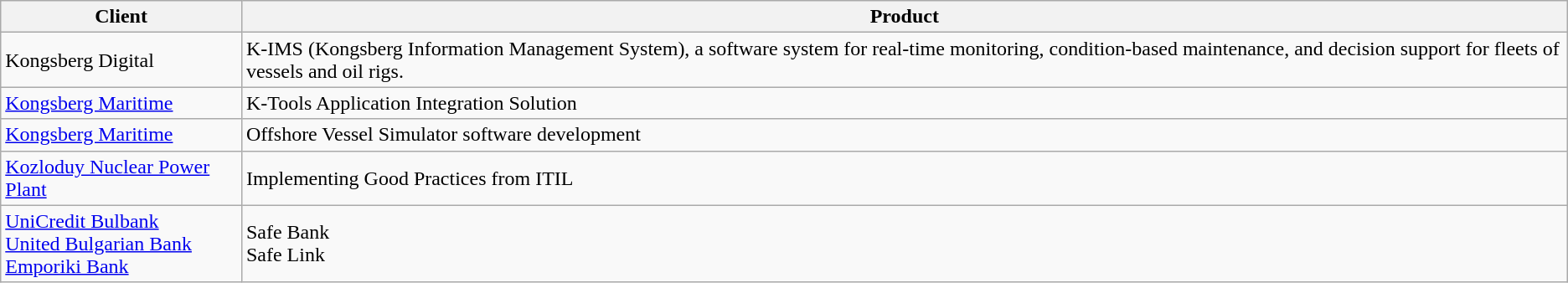<table class="wikitable">
<tr>
<th>Client</th>
<th>Product</th>
</tr>
<tr>
<td>Kongsberg Digital</td>
<td>K-IMS (Kongsberg Information Management System), a software system for real-time monitoring, condition-based maintenance, and decision support for fleets of vessels and oil rigs.</td>
</tr>
<tr>
<td><a href='#'>Kongsberg Maritime</a></td>
<td>K-Tools Application Integration Solution</td>
</tr>
<tr>
<td><a href='#'>Kongsberg Maritime</a></td>
<td>Offshore Vessel Simulator software development</td>
</tr>
<tr>
<td><a href='#'>Kozloduy Nuclear Power Plant</a></td>
<td>Implementing Good Practices from ITIL</td>
</tr>
<tr>
<td><a href='#'>UniCredit Bulbank</a><br><a href='#'>United Bulgarian Bank</a><br><a href='#'>Emporiki Bank</a></td>
<td>Safe Bank<br>Safe Link</td>
</tr>
</table>
